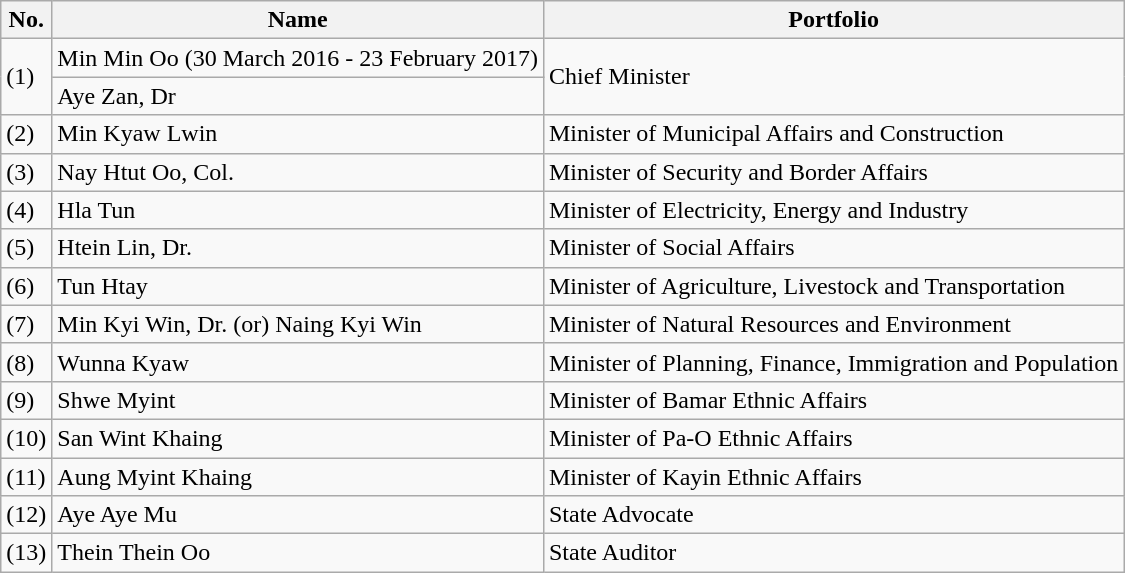<table class="wikitable">
<tr>
<th>No.</th>
<th>Name</th>
<th>Portfolio</th>
</tr>
<tr>
<td rowspan=2>(1)</td>
<td>Min Min Oo (30 March 2016 - 23 February 2017)</td>
<td rowspan=2>Chief Minister</td>
</tr>
<tr>
<td>Aye Zan, Dr</td>
</tr>
<tr>
<td>(2)</td>
<td>Min Kyaw Lwin</td>
<td>Minister of Municipal Affairs and Construction</td>
</tr>
<tr>
<td>(3)</td>
<td>Nay Htut Oo, Col.</td>
<td>Minister of Security and Border Affairs</td>
</tr>
<tr>
<td>(4)</td>
<td>Hla Tun</td>
<td>Minister of Electricity, Energy and Industry</td>
</tr>
<tr>
<td>(5)</td>
<td>Htein Lin, Dr.</td>
<td>Minister of Social Affairs</td>
</tr>
<tr>
<td>(6)</td>
<td>Tun Htay</td>
<td>Minister of Agriculture, Livestock and Transportation</td>
</tr>
<tr>
<td>(7)</td>
<td>Min Kyi Win, Dr. (or) Naing Kyi Win</td>
<td>Minister of Natural Resources and Environment</td>
</tr>
<tr>
<td>(8)</td>
<td>Wunna Kyaw</td>
<td>Minister of Planning, Finance, Immigration and Population</td>
</tr>
<tr>
<td>(9)</td>
<td>Shwe Myint</td>
<td>Minister of Bamar Ethnic Affairs</td>
</tr>
<tr>
<td>(10)</td>
<td>San Wint Khaing</td>
<td>Minister of Pa-O Ethnic Affairs</td>
</tr>
<tr>
<td>(11)</td>
<td>Aung Myint Khaing</td>
<td>Minister of Kayin Ethnic Affairs</td>
</tr>
<tr>
<td>(12)</td>
<td>Aye Aye Mu</td>
<td>State Advocate</td>
</tr>
<tr>
<td>(13)</td>
<td>Thein Thein Oo</td>
<td>State Auditor</td>
</tr>
</table>
